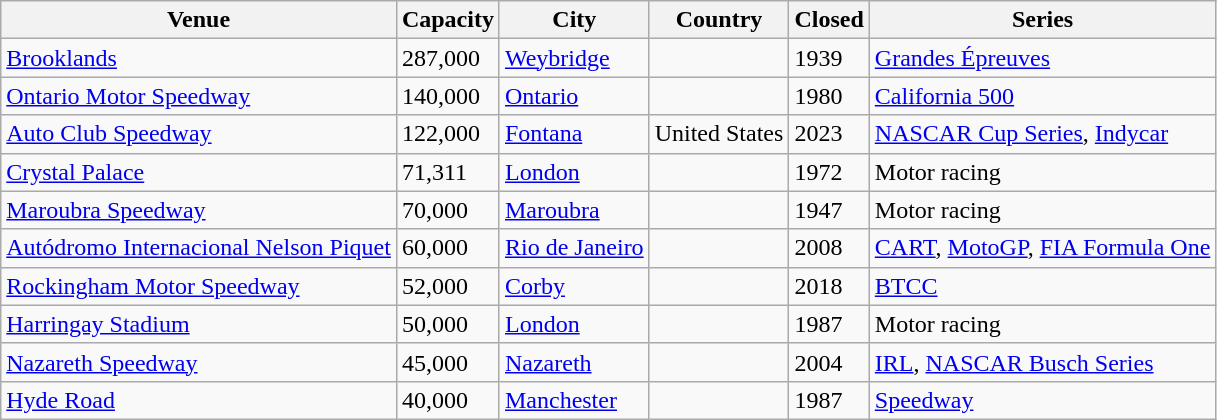<table class="wikitable sortable">
<tr>
<th>Venue</th>
<th>Capacity</th>
<th>City</th>
<th>Country</th>
<th>Closed</th>
<th>Series</th>
</tr>
<tr>
<td><a href='#'>Brooklands</a></td>
<td>287,000</td>
<td><a href='#'>Weybridge</a></td>
<td></td>
<td>1939</td>
<td><a href='#'>Grandes Épreuves</a></td>
</tr>
<tr>
<td><a href='#'>Ontario Motor Speedway</a></td>
<td>140,000</td>
<td><a href='#'>Ontario</a></td>
<td></td>
<td>1980</td>
<td><a href='#'>California 500</a></td>
</tr>
<tr>
<td><a href='#'>Auto Club Speedway</a></td>
<td>122,000</td>
<td><a href='#'>Fontana</a></td>
<td> United States</td>
<td>2023</td>
<td><a href='#'>NASCAR Cup Series</a>, <a href='#'>Indycar</a></td>
</tr>
<tr>
<td><a href='#'>Crystal Palace</a></td>
<td>71,311</td>
<td><a href='#'>London</a></td>
<td></td>
<td>1972</td>
<td>Motor racing</td>
</tr>
<tr>
<td><a href='#'>Maroubra Speedway</a></td>
<td>70,000</td>
<td><a href='#'>Maroubra</a></td>
<td></td>
<td>1947</td>
<td>Motor racing</td>
</tr>
<tr>
<td><a href='#'>Autódromo Internacional Nelson Piquet</a></td>
<td>60,000</td>
<td><a href='#'>Rio de Janeiro</a></td>
<td></td>
<td>2008</td>
<td><a href='#'>CART</a>, <a href='#'>MotoGP</a>, <a href='#'>FIA Formula One</a></td>
</tr>
<tr>
<td><a href='#'>Rockingham Motor Speedway</a></td>
<td>52,000</td>
<td><a href='#'>Corby</a></td>
<td></td>
<td>2018</td>
<td><a href='#'>BTCC</a></td>
</tr>
<tr>
<td><a href='#'>Harringay Stadium</a></td>
<td>50,000</td>
<td><a href='#'>London</a></td>
<td></td>
<td>1987</td>
<td>Motor racing</td>
</tr>
<tr>
<td><a href='#'>Nazareth Speedway</a></td>
<td>45,000</td>
<td><a href='#'>Nazareth</a></td>
<td></td>
<td>2004</td>
<td><a href='#'>IRL</a>, <a href='#'>NASCAR Busch Series</a></td>
</tr>
<tr>
<td><a href='#'>Hyde Road</a></td>
<td>40,000</td>
<td><a href='#'>Manchester</a></td>
<td></td>
<td>1987</td>
<td><a href='#'>Speedway</a></td>
</tr>
</table>
